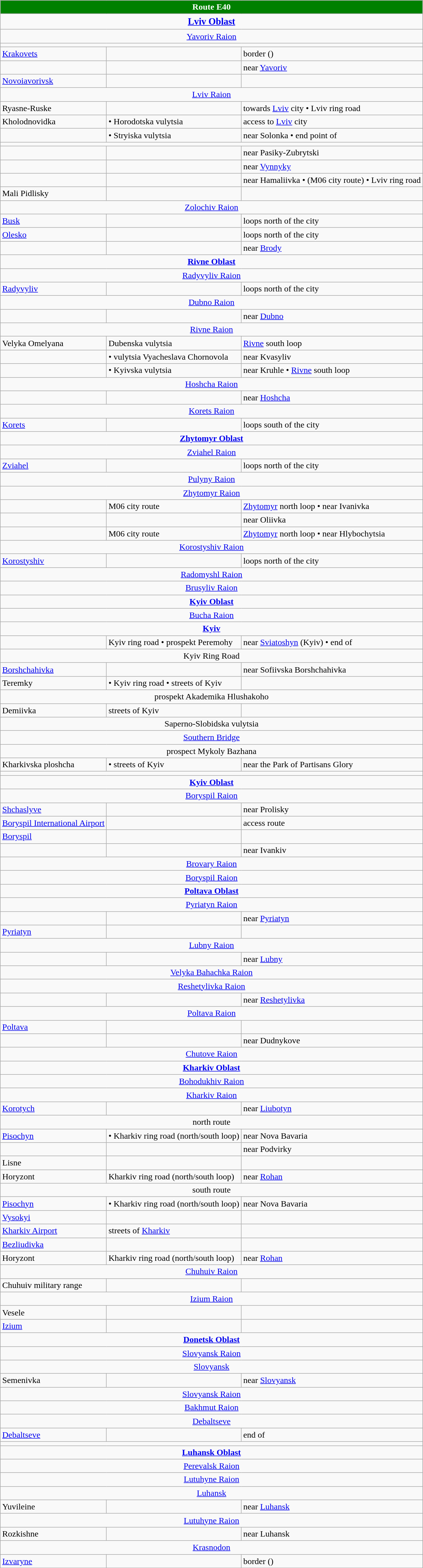<table class="wikitable" style="margin-left:0.5em;">
<tr>
<td colspan="3" style="color:#fff;background-color:green; text-align: center;"><strong>Route E40</strong></td>
</tr>
<tr>
<td colspan="3" style=" font-size: 110%; text-align: center;"><strong><a href='#'>Lviv Oblast</a></strong></td>
</tr>
<tr>
<td colspan="3" style=" font-size: 100%; text-align: center;"><a href='#'>Yavoriv Raion</a></td>
</tr>
<tr>
<td colspan="3" style=" font-size: 100%; text-align: center;"> </td>
</tr>
<tr>
<td><a href='#'>Krakovets</a></td>
<td></td>
<td> border ()</td>
</tr>
<tr>
<td></td>
<td></td>
<td>near <a href='#'>Yavoriv</a></td>
</tr>
<tr>
<td><a href='#'>Novoiavorivsk</a></td>
<td></td>
<td></td>
</tr>
<tr>
<td colspan="3" style=" font-size: 100%; text-align: center;"><a href='#'>Lviv Raion</a></td>
</tr>
<tr>
<td>Ryasne-Ruske</td>
<td></td>
<td>towards <a href='#'>Lviv</a> city • Lviv ring road</td>
</tr>
<tr>
<td>Kholodnovidka</td>
<td> • Horodotska vulytsia</td>
<td>access to <a href='#'>Lviv</a> city</td>
</tr>
<tr>
<td></td>
<td> • Stryiska vulytsia</td>
<td>near Solonka • end point of </td>
</tr>
<tr>
<td colspan="3" style=" font-size: 100%; text-align: center;"> </td>
</tr>
<tr>
<td></td>
<td></td>
<td>near Pasiky-Zubrytski</td>
</tr>
<tr>
<td></td>
<td></td>
<td>near <a href='#'>Vynnyky</a></td>
</tr>
<tr>
<td></td>
<td></td>
<td>near Hamaliivka • (M06 city route) • Lviv ring road</td>
</tr>
<tr>
<td>Mali Pidlisky</td>
<td></td>
<td></td>
</tr>
<tr>
<td colspan="3" style=" font-size: 100%; text-align: center;"><a href='#'>Zolochiv Raion</a></td>
</tr>
<tr>
<td><a href='#'>Busk</a></td>
<td></td>
<td>loops north of the city</td>
</tr>
<tr>
<td><a href='#'>Olesko</a></td>
<td></td>
<td>loops north of the city</td>
</tr>
<tr>
<td></td>
<td></td>
<td>near <a href='#'>Brody</a></td>
</tr>
<tr>
<td colspan="3" style=" font-size: 100%; text-align: center;"><strong><a href='#'>Rivne Oblast</a></strong></td>
</tr>
<tr>
<td colspan="3" style=" font-size: 100%; text-align: center;"><a href='#'>Radyvyliv Raion</a></td>
</tr>
<tr>
<td><a href='#'>Radyvyliv</a></td>
<td></td>
<td>loops north of the city</td>
</tr>
<tr>
<td colspan="3" style=" font-size: 100%; text-align: center;"><a href='#'>Dubno Raion</a></td>
</tr>
<tr>
<td></td>
<td></td>
<td>near <a href='#'>Dubno</a></td>
</tr>
<tr>
<td colspan="3" style=" font-size: 100%; text-align: center;"><a href='#'>Rivne Raion</a></td>
</tr>
<tr>
<td>Velyka Omelyana</td>
<td>Dubenska vulytsia</td>
<td><a href='#'>Rivne</a> south loop</td>
</tr>
<tr>
<td></td>
<td> • vulytsia Vyacheslava Chornovola</td>
<td>near Kvasyliv</td>
</tr>
<tr>
<td></td>
<td> • Kyivska vulytsia</td>
<td>near Kruhle • <a href='#'>Rivne</a> south loop</td>
</tr>
<tr>
<td colspan="3" style=" font-size: 100%; text-align: center;"><a href='#'>Hoshcha Raion</a></td>
</tr>
<tr>
<td></td>
<td></td>
<td>near <a href='#'>Hoshcha</a></td>
</tr>
<tr>
<td colspan="3" style=" font-size: 100%; text-align: center;"><a href='#'>Korets Raion</a></td>
</tr>
<tr>
<td><a href='#'>Korets</a></td>
<td></td>
<td>loops south of the city</td>
</tr>
<tr>
<td colspan="3" style=" font-size: 100%; text-align: center;"><strong><a href='#'>Zhytomyr Oblast</a></strong></td>
</tr>
<tr>
<td colspan="3" style=" font-size: 100%; text-align: center;"><a href='#'>Zviahel Raion</a></td>
</tr>
<tr>
<td><a href='#'>Zviahel</a></td>
<td></td>
<td>loops north of the city</td>
</tr>
<tr>
<td colspan="3" style=" font-size: 100%; text-align: center;"><a href='#'>Pulyny Raion</a></td>
</tr>
<tr>
<td colspan="3" style=" font-size: 100%; text-align: center;"><a href='#'>Zhytomyr Raion</a></td>
</tr>
<tr>
<td></td>
<td>M06 city route</td>
<td><a href='#'>Zhytomyr</a> north loop • near Ivanivka</td>
</tr>
<tr>
<td></td>
<td></td>
<td>near Oliivka</td>
</tr>
<tr>
<td></td>
<td>M06 city route</td>
<td><a href='#'>Zhytomyr</a> north loop • near Hlybochytsia</td>
</tr>
<tr>
<td colspan="3" style=" font-size: 100%; text-align: center;"><a href='#'>Korostyshiv Raion</a></td>
</tr>
<tr>
<td><a href='#'>Korostyshiv</a></td>
<td></td>
<td>loops north of the city</td>
</tr>
<tr>
<td colspan="3" style=" font-size: 100%; text-align: center;"><a href='#'>Radomyshl Raion</a></td>
</tr>
<tr>
<td colspan="3" style=" font-size: 100%; text-align: center;"><a href='#'>Brusyliv Raion</a></td>
</tr>
<tr>
<td colspan="3" style=" font-size: 100%; text-align: center;"><strong><a href='#'>Kyiv Oblast</a></strong></td>
</tr>
<tr>
<td colspan="3" style=" font-size: 100%; text-align: center;"><a href='#'>Bucha Raion</a></td>
</tr>
<tr>
<td colspan="3" style=" font-size: 100%; text-align: center;"><strong><a href='#'>Kyiv</a></strong></td>
</tr>
<tr>
<td></td>
<td>Kyiv ring road • prospekt Peremohy</td>
<td>near <a href='#'>Sviatoshyn</a> (Kyiv) • end of </td>
</tr>
<tr>
<td colspan="3" style=" font-size: 100%; text-align: center;">Kyiv Ring Road </td>
</tr>
<tr>
<td><a href='#'>Borshchahivka</a></td>
<td></td>
<td>near Sofiivska Borshchahivka</td>
</tr>
<tr>
<td>Teremky</td>
<td> • Kyiv ring road • streets of Kyiv</td>
<td></td>
</tr>
<tr>
<td colspan="3" style=" font-size: 100%; text-align: center;">prospekt Akademika Hlushakoho </td>
</tr>
<tr>
<td>Demiivka</td>
<td>streets of Kyiv</td>
<td></td>
</tr>
<tr>
<td colspan="3" style=" font-size: 100%; text-align: center;">Saperno-Slobidska vulytsia </td>
</tr>
<tr>
<td colspan="3" style=" font-size: 100%; text-align: center;"><a href='#'>Southern Bridge</a> </td>
</tr>
<tr>
<td colspan="3" style=" font-size: 100%; text-align: center;">prospect Mykoly Bazhana </td>
</tr>
<tr>
<td>Kharkivska ploshcha</td>
<td> • streets of Kyiv</td>
<td>near the Park of Partisans Glory</td>
</tr>
<tr>
<td colspan="3" style=" font-size: 100%; text-align: center;"> </td>
</tr>
<tr>
<td colspan="3" style=" font-size: 100%; text-align: center;"><strong><a href='#'>Kyiv Oblast</a></strong></td>
</tr>
<tr>
<td colspan="3" style=" font-size: 100%; text-align: center;"><a href='#'>Boryspil Raion</a></td>
</tr>
<tr>
<td><a href='#'>Shchaslyve</a></td>
<td></td>
<td>near Prolisky</td>
</tr>
<tr>
<td><a href='#'>Boryspil International Airport</a></td>
<td></td>
<td>access route</td>
</tr>
<tr>
<td><a href='#'>Boryspil</a></td>
<td></td>
<td></td>
</tr>
<tr>
<td></td>
<td></td>
<td>near Ivankiv</td>
</tr>
<tr>
<td colspan="3" style=" font-size: 100%; text-align: center;"><a href='#'>Brovary Raion</a></td>
</tr>
<tr>
<td colspan="3" style=" font-size: 100%; text-align: center;"><a href='#'>Boryspil Raion</a></td>
</tr>
<tr>
<td colspan="3" style=" font-size: 100%; text-align: center;"><strong><a href='#'>Poltava Oblast</a></strong></td>
</tr>
<tr>
<td colspan="3" style=" font-size: 100%; text-align: center;"><a href='#'>Pyriatyn Raion</a></td>
</tr>
<tr>
<td></td>
<td></td>
<td>near <a href='#'>Pyriatyn</a></td>
</tr>
<tr>
<td><a href='#'>Pyriatyn</a></td>
<td></td>
<td></td>
</tr>
<tr>
<td colspan="3" style=" font-size: 100%; text-align: center;"><a href='#'>Lubny Raion</a></td>
</tr>
<tr>
<td></td>
<td></td>
<td>near <a href='#'>Lubny</a></td>
</tr>
<tr>
<td colspan="3" style=" font-size: 100%; text-align: center;"><a href='#'>Velyka Bahachka Raion</a></td>
</tr>
<tr>
<td colspan="3" style=" font-size: 100%; text-align: center;"><a href='#'>Reshetylivka Raion</a></td>
</tr>
<tr>
<td></td>
<td></td>
<td>near <a href='#'>Reshetylivka</a></td>
</tr>
<tr>
<td colspan="3" style=" font-size: 100%; text-align: center;"><a href='#'>Poltava Raion</a></td>
</tr>
<tr>
<td><a href='#'>Poltava</a></td>
<td></td>
<td></td>
</tr>
<tr>
<td></td>
<td></td>
<td>near Dudnykove</td>
</tr>
<tr>
<td colspan="3" style=" font-size: 100%; text-align: center;"><a href='#'>Chutove Raion</a></td>
</tr>
<tr>
<td colspan="3" style=" font-size: 100%; text-align: center;"><strong><a href='#'>Kharkiv Oblast</a></strong></td>
</tr>
<tr>
<td colspan="3" style=" font-size: 100%; text-align: center;"><a href='#'>Bohodukhiv Raion</a></td>
</tr>
<tr>
<td colspan="3" style=" font-size: 100%; text-align: center;"><a href='#'>Kharkiv Raion</a></td>
</tr>
<tr>
<td><a href='#'>Korotych</a></td>
<td></td>
<td>near <a href='#'>Liubotyn</a></td>
</tr>
<tr>
<td colspan="3" style=" font-size: 100%; text-align: center;">north route</td>
</tr>
<tr>
<td><a href='#'>Pisochyn</a></td>
<td> • Kharkiv ring road (north/south loop)</td>
<td>near Nova Bavaria</td>
</tr>
<tr>
<td></td>
<td></td>
<td>near Podvirky</td>
</tr>
<tr>
<td>Lisne</td>
<td></td>
<td></td>
</tr>
<tr>
<td>Horyzont</td>
<td>Kharkiv ring road (north/south loop)</td>
<td>near <a href='#'>Rohan</a></td>
</tr>
<tr>
<td colspan="3" style=" font-size: 100%; text-align: center;">south route</td>
</tr>
<tr>
<td><a href='#'>Pisochyn</a></td>
<td> • Kharkiv ring road (north/south loop)</td>
<td>near Nova Bavaria</td>
</tr>
<tr>
<td><a href='#'>Vysokyi</a></td>
<td></td>
<td></td>
</tr>
<tr>
<td><a href='#'>Kharkiv Airport</a></td>
<td>streets of <a href='#'>Kharkiv</a></td>
<td></td>
</tr>
<tr>
<td><a href='#'>Bezliudivka</a></td>
<td></td>
<td></td>
</tr>
<tr>
<td>Horyzont</td>
<td>Kharkiv ring road (north/south loop)</td>
<td>near <a href='#'>Rohan</a></td>
</tr>
<tr>
<td colspan="3" style=" font-size: 100%; text-align: center;"><a href='#'>Chuhuiv Raion</a></td>
</tr>
<tr>
<td>Chuhuiv military range</td>
<td></td>
<td></td>
</tr>
<tr>
<td colspan="3" style=" font-size: 100%; text-align: center;"><a href='#'>Izium Raion</a></td>
</tr>
<tr>
<td>Vesele</td>
<td></td>
<td></td>
</tr>
<tr>
<td><a href='#'>Izium</a></td>
<td></td>
<td></td>
</tr>
<tr>
<td colspan="3" style=" font-size: 100%; text-align: center;"><strong><a href='#'>Donetsk Oblast</a></strong></td>
</tr>
<tr>
<td colspan="3" style=" font-size: 100%; text-align: center;"><a href='#'>Slovyansk Raion</a></td>
</tr>
<tr>
<td colspan="3" style=" font-size: 100%; text-align: center;"><a href='#'>Slovyansk</a></td>
</tr>
<tr>
<td>Semenivka</td>
<td></td>
<td>near <a href='#'>Slovyansk</a></td>
</tr>
<tr>
<td colspan="3" style=" font-size: 100%; text-align: center;"><a href='#'>Slovyansk Raion</a></td>
</tr>
<tr>
<td colspan="3" style=" font-size: 100%; text-align: center;"><a href='#'>Bakhmut Raion</a></td>
</tr>
<tr>
<td colspan="3" style=" font-size: 100%; text-align: center;"><a href='#'>Debaltseve</a></td>
</tr>
<tr>
<td><a href='#'>Debaltseve</a></td>
<td></td>
<td>end of </td>
</tr>
<tr>
<td colspan="3" style=" font-size: 100%; text-align: center;"> </td>
</tr>
<tr>
<td colspan="3" style=" font-size: 100%; text-align: center;"><strong><a href='#'>Luhansk Oblast</a></strong></td>
</tr>
<tr>
<td colspan="3" style=" font-size: 100%; text-align: center;"><a href='#'>Perevalsk Raion</a></td>
</tr>
<tr>
<td colspan="3" style=" font-size: 100%; text-align: center;"><a href='#'>Lutuhyne Raion</a></td>
</tr>
<tr>
<td colspan="3" style=" font-size: 100%; text-align: center;"><a href='#'>Luhansk</a></td>
</tr>
<tr>
<td>Yuvileine</td>
<td></td>
<td>near <a href='#'>Luhansk</a></td>
</tr>
<tr>
<td colspan="3" style=" font-size: 100%; text-align: center;"><a href='#'>Lutuhyne Raion</a></td>
</tr>
<tr>
<td>Rozkishne</td>
<td></td>
<td>near Luhansk</td>
</tr>
<tr>
<td colspan="3" style=" font-size: 100%; text-align: center;"><a href='#'>Krasnodon</a></td>
</tr>
<tr>
<td><a href='#'>Izvaryne</a></td>
<td></td>
<td> border ()</td>
</tr>
</table>
